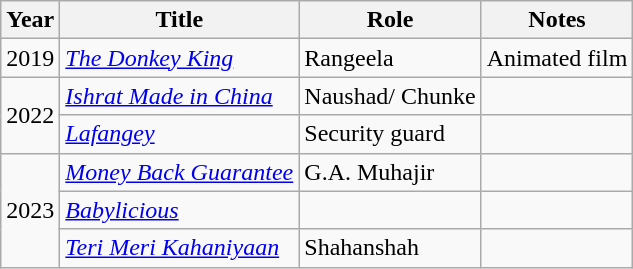<table class="wikitable sortable plainrowheaders">
<tr style="text-align:center;">
<th scope="col">Year</th>
<th scope="col">Title</th>
<th scope="col">Role</th>
<th scope="col">Notes</th>
</tr>
<tr>
<td>2019</td>
<td><em><a href='#'>The Donkey King</a></em></td>
<td>Rangeela</td>
<td>Animated film</td>
</tr>
<tr>
<td rowspan="2">2022</td>
<td><em><a href='#'>Ishrat Made in China</a></em></td>
<td>Naushad/ Chunke</td>
<td></td>
</tr>
<tr>
<td><em><a href='#'>Lafangey</a></em></td>
<td>Security guard</td>
<td></td>
</tr>
<tr>
<td rowspan="3">2023</td>
<td><em><a href='#'>Money Back Guarantee</a></em></td>
<td>G.A. Muhajir</td>
<td></td>
</tr>
<tr>
<td><em><a href='#'>Babylicious</a></em></td>
<td></td>
<td></td>
</tr>
<tr>
<td><em><a href='#'>Teri Meri Kahaniyaan</a></em></td>
<td>Shahanshah</td>
<td></td>
</tr>
</table>
